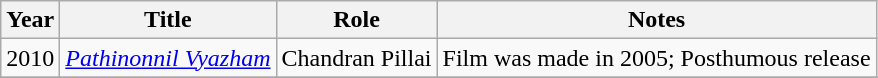<table class="wikitable sortable">
<tr>
<th>Year</th>
<th>Title</th>
<th>Role</th>
<th class="unsortable">Notes</th>
</tr>
<tr>
<td>2010</td>
<td><em><a href='#'>Pathinonnil Vyazham</a></em></td>
<td>Chandran Pillai</td>
<td>Film was made in 2005; Posthumous release</td>
</tr>
<tr>
</tr>
</table>
